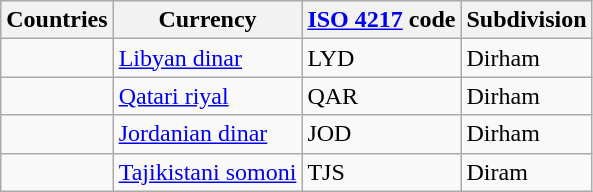<table class="wikitable sortable">
<tr>
<th>Countries</th>
<th>Currency</th>
<th><a href='#'>ISO 4217</a> code</th>
<th>Subdivision</th>
</tr>
<tr>
<td></td>
<td><a href='#'>Libyan dinar</a></td>
<td>LYD</td>
<td>Dirham</td>
</tr>
<tr>
<td></td>
<td><a href='#'>Qatari riyal</a></td>
<td>QAR</td>
<td>Dirham</td>
</tr>
<tr>
<td></td>
<td><a href='#'>Jordanian dinar</a></td>
<td>JOD</td>
<td>Dirham</td>
</tr>
<tr>
<td></td>
<td><a href='#'>Tajikistani somoni</a></td>
<td>TJS</td>
<td>Diram</td>
</tr>
</table>
